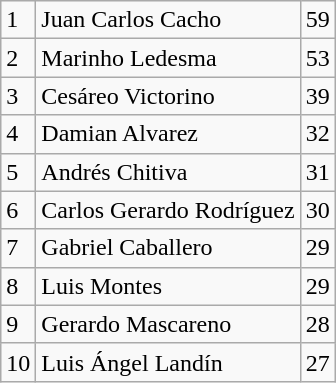<table class="wikitable" border="1">
<tr>
<td>1</td>
<td>Juan Carlos Cacho</td>
<td>59</td>
</tr>
<tr>
<td>2</td>
<td>Marinho Ledesma</td>
<td>53</td>
</tr>
<tr>
<td>3</td>
<td>Cesáreo Victorino</td>
<td>39</td>
</tr>
<tr>
<td>4</td>
<td>Damian Alvarez</td>
<td>32</td>
</tr>
<tr>
<td>5</td>
<td>Andrés Chitiva</td>
<td>31</td>
</tr>
<tr>
<td>6</td>
<td>Carlos Gerardo Rodríguez</td>
<td>30</td>
</tr>
<tr>
<td>7</td>
<td>Gabriel Caballero</td>
<td>29</td>
</tr>
<tr>
<td>8</td>
<td>Luis Montes</td>
<td>29</td>
</tr>
<tr>
<td>9</td>
<td>Gerardo Mascareno</td>
<td>28</td>
</tr>
<tr>
<td>10</td>
<td>Luis Ángel Landín</td>
<td>27</td>
</tr>
</table>
